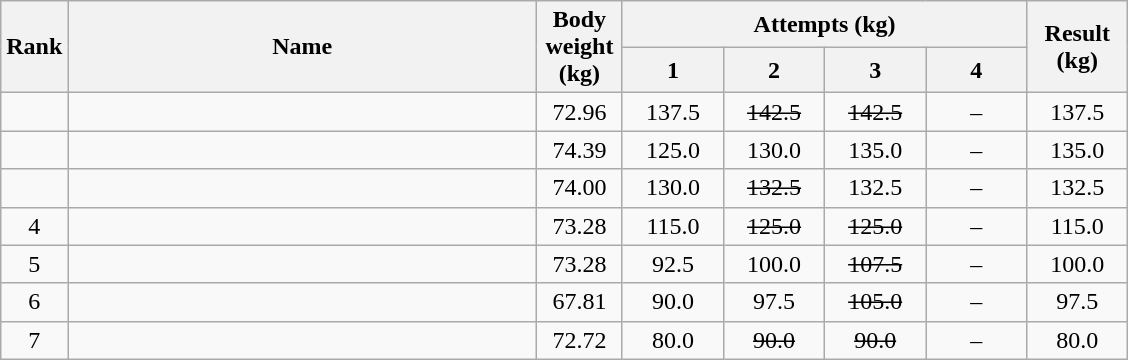<table class="wikitable" style="text-align:center;">
<tr>
<th rowspan=2>Rank</th>
<th rowspan=2 width=305>Name</th>
<th rowspan=2 width=50>Body weight (kg)</th>
<th colspan=4>Attempts (kg)</th>
<th rowspan=2 width=60>Result (kg)</th>
</tr>
<tr>
<th width=60>1</th>
<th width=60>2</th>
<th width=60>3</th>
<th width=60>4</th>
</tr>
<tr>
<td></td>
<td align="left"></td>
<td>72.96</td>
<td>137.5</td>
<td><s>142.5</s></td>
<td><s>142.5</s></td>
<td>–</td>
<td>137.5</td>
</tr>
<tr>
<td></td>
<td align="left"></td>
<td>74.39</td>
<td>125.0</td>
<td>130.0</td>
<td>135.0</td>
<td>–</td>
<td>135.0</td>
</tr>
<tr>
<td></td>
<td align="left"></td>
<td>74.00</td>
<td>130.0</td>
<td><s>132.5</s></td>
<td>132.5</td>
<td>–</td>
<td>132.5</td>
</tr>
<tr>
<td>4</td>
<td align="left"></td>
<td>73.28</td>
<td>115.0</td>
<td><s>125.0</s></td>
<td><s>125.0</s></td>
<td>–</td>
<td>115.0</td>
</tr>
<tr>
<td>5</td>
<td align="left"></td>
<td>73.28</td>
<td>92.5</td>
<td>100.0</td>
<td><s>107.5</s></td>
<td>–</td>
<td>100.0</td>
</tr>
<tr>
<td>6</td>
<td align="left"></td>
<td>67.81</td>
<td>90.0</td>
<td>97.5</td>
<td><s>105.0</s></td>
<td>–</td>
<td>97.5</td>
</tr>
<tr>
<td>7</td>
<td align="left"></td>
<td>72.72</td>
<td>80.0</td>
<td><s>90.0</s></td>
<td><s>90.0</s></td>
<td>–</td>
<td>80.0</td>
</tr>
</table>
